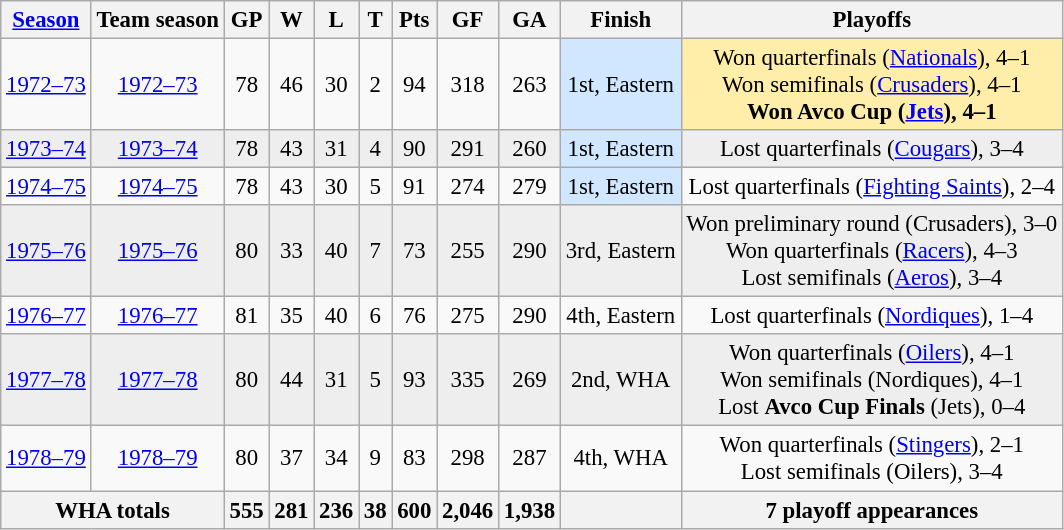<table class="wikitable" style="text-align:center; font-size:95%">
<tr>
<th><a href='#'>Season</a></th>
<th>Team season</th>
<th>GP</th>
<th>W</th>
<th>L</th>
<th>T</th>
<th>Pts</th>
<th>GF</th>
<th>GA</th>
<th>Finish</th>
<th>Playoffs</th>
</tr>
<tr>
<td><a href='#'>1972–73</a></td>
<td><a href='#'>1972–73</a></td>
<td>78</td>
<td>46</td>
<td>30</td>
<td>2</td>
<td>94</td>
<td>318</td>
<td>263</td>
<td style="background: #d0e7ff;">1st, Eastern</td>
<td style="background: #ffeeaa;">Won quarterfinals (<a href='#'>Nationals</a>), 4–1<br>Won semifinals (<a href='#'>Crusaders</a>), 4–1<br><strong>Won Avco Cup (<a href='#'>Jets</a>), 4–1</strong></td>
</tr>
<tr bgcolor="#eeeeee">
<td><a href='#'>1973–74</a></td>
<td><a href='#'>1973–74</a></td>
<td>78</td>
<td>43</td>
<td>31</td>
<td>4</td>
<td>90</td>
<td>291</td>
<td>260</td>
<td style="background: #d0e7ff;">1st, Eastern</td>
<td>Lost quarterfinals (<a href='#'>Cougars</a>), 3–4</td>
</tr>
<tr>
<td><a href='#'>1974–75</a></td>
<td><a href='#'>1974–75</a></td>
<td>78</td>
<td>43</td>
<td>30</td>
<td>5</td>
<td>91</td>
<td>274</td>
<td>279</td>
<td style="background: #d0e7ff;">1st, Eastern</td>
<td>Lost quarterfinals (<a href='#'>Fighting Saints</a>), 2–4</td>
</tr>
<tr bgcolor="#eeeeee">
<td><a href='#'>1975–76</a></td>
<td><a href='#'>1975–76</a></td>
<td>80</td>
<td>33</td>
<td>40</td>
<td>7</td>
<td>73</td>
<td>255</td>
<td>290</td>
<td>3rd, Eastern</td>
<td>Won preliminary round (Crusaders), 3–0 <br>Won quarterfinals (<a href='#'>Racers</a>), 4–3<br>Lost semifinals (<a href='#'>Aeros</a>), 3–4</td>
</tr>
<tr>
<td><a href='#'>1976–77</a></td>
<td><a href='#'>1976–77</a></td>
<td>81</td>
<td>35</td>
<td>40</td>
<td>6</td>
<td>76</td>
<td>275</td>
<td>290</td>
<td>4th, Eastern</td>
<td>Lost quarterfinals (<a href='#'>Nordiques</a>), 1–4</td>
</tr>
<tr bgcolor="#eeeeee">
<td><a href='#'>1977–78</a></td>
<td><a href='#'>1977–78</a></td>
<td>80</td>
<td>44</td>
<td>31</td>
<td>5</td>
<td>93</td>
<td>335</td>
<td>269</td>
<td>2nd, WHA</td>
<td>Won quarterfinals (<a href='#'>Oilers</a>), 4–1<br>Won semifinals (Nordiques), 4–1<br>Lost <strong>Avco Cup Finals</strong> (Jets), 0–4</td>
</tr>
<tr>
<td><a href='#'>1978–79</a></td>
<td><a href='#'>1978–79</a></td>
<td>80</td>
<td>37</td>
<td>34</td>
<td>9</td>
<td>83</td>
<td>298</td>
<td>287</td>
<td>4th, WHA</td>
<td>Won quarterfinals (<a href='#'>Stingers</a>), 2–1<br>Lost semifinals (Oilers), 3–4</td>
</tr>
<tr>
<th colspan="2">WHA totals</th>
<th>555</th>
<th>281</th>
<th>236</th>
<th>38</th>
<th>600</th>
<th>2,046</th>
<th>1,938</th>
<th></th>
<th>7 playoff appearances</th>
</tr>
</table>
